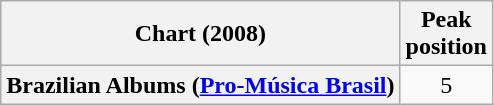<table class="wikitable plainrowheaders">
<tr>
<th scope="col">Chart (2008)</th>
<th scope="col">Peak<br> position</th>
</tr>
<tr>
<th scope="row">Brazilian Albums (<a href='#'>Pro-Música Brasil</a>)</th>
<td align="center">5</td>
</tr>
</table>
